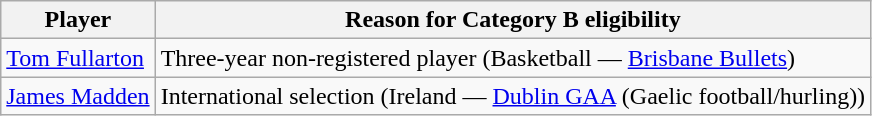<table class="wikitable plainrowheaders">
<tr>
<th scope="col"><strong>Player</strong></th>
<th scope="col"><strong>Reason for Category B eligibility</strong></th>
</tr>
<tr>
<td><a href='#'>Tom Fullarton</a></td>
<td>Three-year non-registered player (Basketball — <a href='#'>Brisbane Bullets</a>)</td>
</tr>
<tr>
<td><a href='#'>James Madden</a></td>
<td>International selection (Ireland — <a href='#'>Dublin GAA</a> (Gaelic football/hurling))</td>
</tr>
</table>
